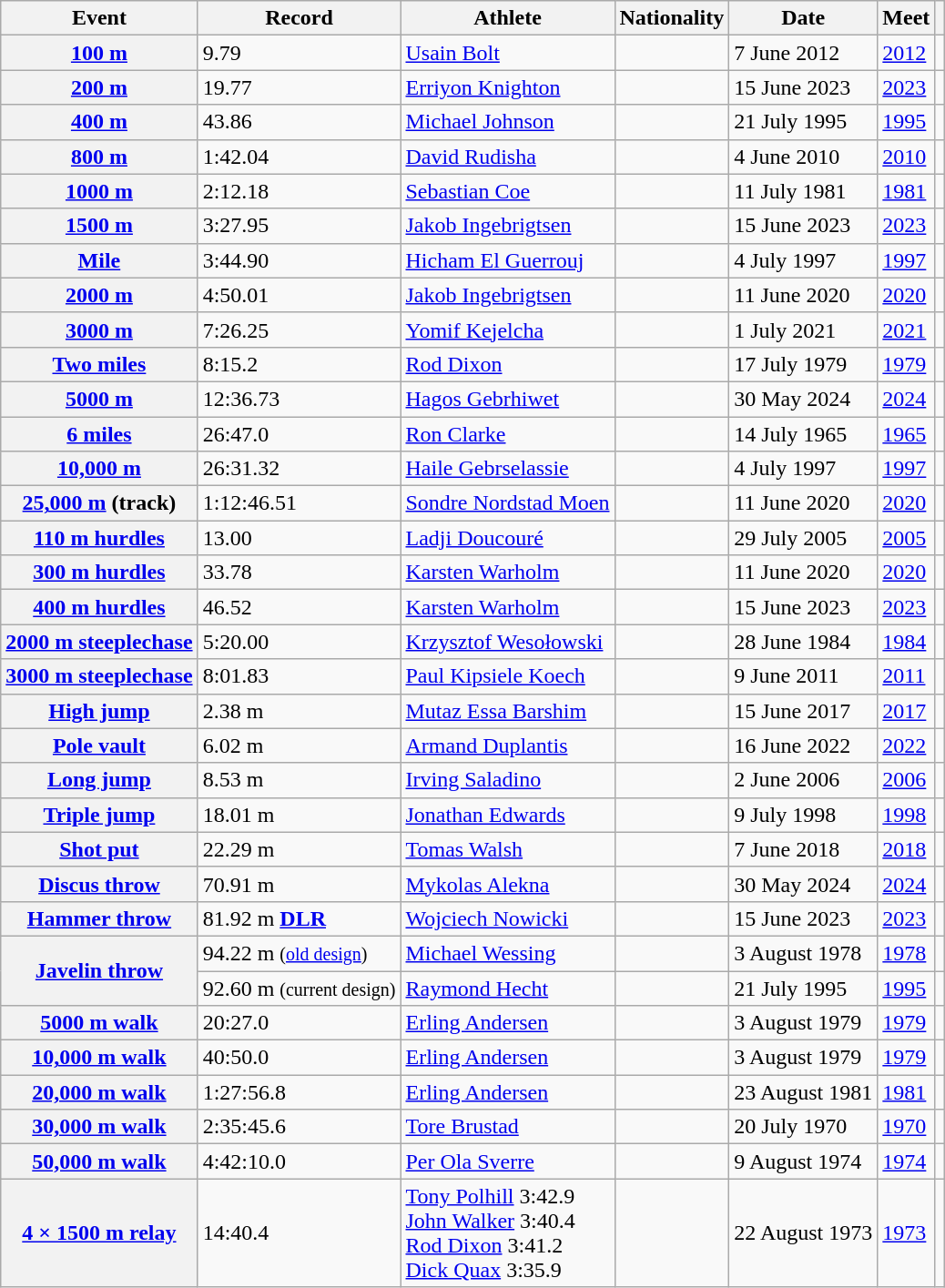<table class="wikitable plainrowheaders sticky-header">
<tr>
<th scope="col">Event</th>
<th scope="col">Record</th>
<th scope="col">Athlete</th>
<th scope="col">Nationality</th>
<th scope="col">Date</th>
<th scope="col">Meet</th>
<th scope="col"></th>
</tr>
<tr>
<th scope="row"><a href='#'>100 m</a></th>
<td>9.79 </td>
<td><a href='#'>Usain Bolt</a></td>
<td></td>
<td>7 June 2012</td>
<td><a href='#'>2012</a></td>
<td></td>
</tr>
<tr>
<th scope="row"><a href='#'>200 m</a></th>
<td>19.77 </td>
<td><a href='#'>Erriyon Knighton</a></td>
<td></td>
<td>15 June 2023</td>
<td><a href='#'>2023</a></td>
<td></td>
</tr>
<tr>
<th scope="row"><a href='#'>400 m</a></th>
<td>43.86</td>
<td><a href='#'>Michael Johnson</a></td>
<td></td>
<td>21 July 1995</td>
<td><a href='#'>1995</a></td>
<td></td>
</tr>
<tr>
<th scope="row"><a href='#'>800 m</a></th>
<td>1:42.04</td>
<td><a href='#'>David Rudisha</a></td>
<td></td>
<td>4 June 2010</td>
<td><a href='#'>2010</a></td>
<td></td>
</tr>
<tr>
<th scope="row"><a href='#'>1000 m</a></th>
<td>2:12.18</td>
<td><a href='#'>Sebastian Coe</a></td>
<td></td>
<td>11 July 1981</td>
<td><a href='#'>1981</a></td>
<td></td>
</tr>
<tr>
<th scope="row"><a href='#'>1500 m</a></th>
<td>3:27.95</td>
<td><a href='#'>Jakob Ingebrigtsen</a></td>
<td></td>
<td>15 June 2023</td>
<td><a href='#'>2023</a></td>
<td></td>
</tr>
<tr>
<th scope="row"><a href='#'>Mile</a></th>
<td>3:44.90</td>
<td><a href='#'>Hicham El Guerrouj</a></td>
<td></td>
<td>4 July 1997</td>
<td><a href='#'>1997</a></td>
<td></td>
</tr>
<tr>
<th scope="row"><a href='#'>2000 m</a></th>
<td>4:50.01</td>
<td><a href='#'>Jakob Ingebrigtsen</a></td>
<td></td>
<td>11 June 2020</td>
<td><a href='#'>2020</a></td>
<td></td>
</tr>
<tr>
<th scope="row"><a href='#'>3000 m</a></th>
<td>7:26.25</td>
<td><a href='#'>Yomif Kejelcha</a></td>
<td></td>
<td>1 July 2021</td>
<td><a href='#'>2021</a></td>
<td></td>
</tr>
<tr>
<th scope="row"><a href='#'>Two miles</a></th>
<td>8:15.2 </td>
<td><a href='#'>Rod Dixon</a></td>
<td></td>
<td>17 July 1979</td>
<td><a href='#'>1979</a></td>
<td></td>
</tr>
<tr>
<th scope="row"><a href='#'>5000 m</a></th>
<td>12:36.73</td>
<td><a href='#'>Hagos Gebrhiwet</a></td>
<td></td>
<td>30 May 2024</td>
<td><a href='#'>2024</a></td>
<td></td>
</tr>
<tr>
<th scope="row"><a href='#'>6 miles</a></th>
<td>26:47.0 </td>
<td><a href='#'>Ron Clarke</a></td>
<td></td>
<td>14 July 1965</td>
<td><a href='#'>1965</a></td>
<td></td>
</tr>
<tr>
<th scope="row"><a href='#'>10,000 m</a></th>
<td>26:31.32</td>
<td><a href='#'>Haile Gebrselassie</a></td>
<td></td>
<td>4 July 1997</td>
<td><a href='#'>1997</a></td>
<td></td>
</tr>
<tr>
<th scope="row"><a href='#'>25,000 m</a> (track)</th>
<td>1:12:46.51</td>
<td><a href='#'>Sondre Nordstad Moen</a></td>
<td></td>
<td>11 June 2020</td>
<td><a href='#'>2020</a></td>
<td></td>
</tr>
<tr>
<th scope="row"><a href='#'>110 m hurdles</a></th>
<td>13.00 </td>
<td><a href='#'>Ladji Doucouré</a></td>
<td></td>
<td>29 July 2005</td>
<td><a href='#'>2005</a></td>
<td></td>
</tr>
<tr>
<th scope="row"><a href='#'>300 m hurdles</a></th>
<td>33.78</td>
<td><a href='#'>Karsten Warholm</a></td>
<td></td>
<td>11 June 2020</td>
<td><a href='#'>2020</a></td>
<td></td>
</tr>
<tr>
<th scope="row"><a href='#'>400 m hurdles</a></th>
<td>46.52</td>
<td><a href='#'>Karsten Warholm</a></td>
<td></td>
<td>15 June 2023</td>
<td><a href='#'>2023</a></td>
<td></td>
</tr>
<tr>
<th scope="row"><a href='#'>2000 m steeplechase</a></th>
<td>5:20.00</td>
<td><a href='#'>Krzysztof Wesołowski</a></td>
<td></td>
<td>28 June 1984</td>
<td><a href='#'>1984</a></td>
<td></td>
</tr>
<tr>
<th scope="row"><a href='#'>3000 m steeplechase</a></th>
<td>8:01.83</td>
<td><a href='#'>Paul Kipsiele Koech</a></td>
<td></td>
<td>9 June 2011</td>
<td><a href='#'>2011</a></td>
<td></td>
</tr>
<tr>
<th scope="row"><a href='#'>High jump</a></th>
<td>2.38 m</td>
<td><a href='#'>Mutaz Essa Barshim</a></td>
<td></td>
<td>15 June 2017</td>
<td><a href='#'>2017</a></td>
<td></td>
</tr>
<tr>
<th scope="row"><a href='#'>Pole vault</a></th>
<td>6.02 m</td>
<td><a href='#'>Armand Duplantis</a></td>
<td></td>
<td>16 June 2022</td>
<td><a href='#'>2022</a></td>
<td></td>
</tr>
<tr>
<th scope="row"><a href='#'>Long jump</a></th>
<td>8.53 m</td>
<td><a href='#'>Irving Saladino</a></td>
<td></td>
<td>2 June 2006</td>
<td><a href='#'>2006</a></td>
<td></td>
</tr>
<tr>
<th scope="row"><a href='#'>Triple jump</a></th>
<td>18.01 m </td>
<td><a href='#'>Jonathan Edwards</a></td>
<td></td>
<td>9 July 1998</td>
<td><a href='#'>1998</a></td>
<td></td>
</tr>
<tr>
<th scope="row"><a href='#'>Shot put</a></th>
<td>22.29 m</td>
<td><a href='#'>Tomas Walsh</a></td>
<td></td>
<td>7 June 2018</td>
<td><a href='#'>2018</a></td>
<td></td>
</tr>
<tr>
<th scope="row"><a href='#'>Discus throw</a></th>
<td>70.91 m</td>
<td><a href='#'>Mykolas Alekna</a></td>
<td></td>
<td>30 May 2024</td>
<td><a href='#'>2024</a></td>
<td></td>
</tr>
<tr>
<th scope="row"><a href='#'>Hammer throw</a></th>
<td>81.92 m <strong><a href='#'>DLR</a></strong></td>
<td><a href='#'>Wojciech Nowicki</a></td>
<td></td>
<td>15 June 2023</td>
<td><a href='#'>2023</a></td>
<td></td>
</tr>
<tr>
<th scope="rowgroup" rowspan="2"><a href='#'>Javelin throw</a></th>
<td>94.22 m <small>(<a href='#'>old design</a>)</small></td>
<td><a href='#'>Michael Wessing</a></td>
<td></td>
<td>3 August 1978</td>
<td><a href='#'>1978</a></td>
<td></td>
</tr>
<tr>
<td>92.60 m <small>(current design)</small></td>
<td><a href='#'>Raymond Hecht</a></td>
<td></td>
<td>21 July 1995</td>
<td><a href='#'>1995</a></td>
<td></td>
</tr>
<tr>
<th scope="row"><a href='#'>5000 m walk</a></th>
<td>20:27.0 </td>
<td><a href='#'>Erling Andersen</a></td>
<td></td>
<td>3 August 1979</td>
<td><a href='#'>1979</a></td>
<td></td>
</tr>
<tr>
<th scope="row"><a href='#'>10,000 m walk</a></th>
<td>40:50.0 </td>
<td><a href='#'>Erling Andersen</a></td>
<td></td>
<td>3 August 1979</td>
<td><a href='#'>1979</a></td>
<td></td>
</tr>
<tr>
<th scope="row"><a href='#'>20,000 m walk</a></th>
<td>1:27:56.8 </td>
<td><a href='#'>Erling Andersen</a></td>
<td></td>
<td>23 August 1981</td>
<td><a href='#'>1981</a></td>
<td></td>
</tr>
<tr>
<th scope="row"><a href='#'>30,000 m walk</a></th>
<td>2:35:45.6 </td>
<td><a href='#'>Tore Brustad</a></td>
<td></td>
<td>20 July 1970</td>
<td><a href='#'>1970</a></td>
<td></td>
</tr>
<tr>
<th scope="row"><a href='#'>50,000 m walk</a></th>
<td>4:42:10.0 </td>
<td><a href='#'>Per Ola Sverre</a></td>
<td></td>
<td>9 August 1974</td>
<td><a href='#'>1974</a></td>
<td></td>
</tr>
<tr>
<th scope="row"><a href='#'>4 × 1500 m relay</a></th>
<td>14:40.4 </td>
<td><a href='#'>Tony Polhill</a> 3:42.9<br><a href='#'>John Walker</a> 3:40.4<br><a href='#'>Rod Dixon</a> 3:41.2<br><a href='#'>Dick Quax</a> 3:35.9</td>
<td></td>
<td>22 August 1973</td>
<td><a href='#'>1973</a></td>
<td></td>
</tr>
</table>
